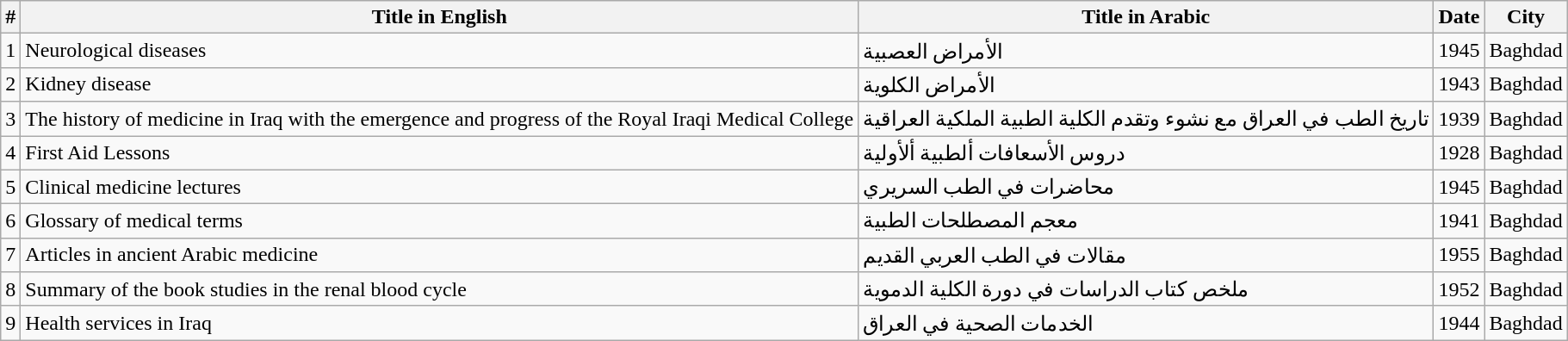<table class="wikitable">
<tr>
<th>#</th>
<th>Title in English</th>
<th>Title in Arabic</th>
<th>Date</th>
<th>City</th>
</tr>
<tr>
<td>1</td>
<td>Neurological diseases</td>
<td>الأمراض العصبية</td>
<td>1945</td>
<td>Baghdad</td>
</tr>
<tr>
<td>2</td>
<td>Kidney disease</td>
<td>الأمراض الكلوية</td>
<td>1943</td>
<td>Baghdad</td>
</tr>
<tr>
<td>3</td>
<td>The history of medicine in Iraq with the emergence and progress of the Royal Iraqi Medical College</td>
<td>تاريخ الطب في العراق مع نشوء وتقدم الكلية الطبية الملكية العراقية</td>
<td>1939</td>
<td>Baghdad</td>
</tr>
<tr>
<td>4</td>
<td>First Aid Lessons</td>
<td>دروس الأسعافات ألطبية ألأولية</td>
<td>1928</td>
<td>Baghdad</td>
</tr>
<tr>
<td>5</td>
<td>Clinical medicine lectures</td>
<td>محاضرات في الطب السريري</td>
<td>1945</td>
<td>Baghdad</td>
</tr>
<tr>
<td>6</td>
<td>Glossary of medical terms</td>
<td>معجم المصطلحات الطبية</td>
<td>1941</td>
<td>Baghdad</td>
</tr>
<tr>
<td>7</td>
<td>Articles in ancient Arabic medicine</td>
<td>مقالات في الطب العربي القديم</td>
<td>1955</td>
<td>Baghdad</td>
</tr>
<tr>
<td>8</td>
<td>Summary of the book studies in the renal blood cycle</td>
<td>ملخص كتاب الدراسات في دورة الكلية الدموية</td>
<td>1952</td>
<td>Baghdad</td>
</tr>
<tr>
<td>9</td>
<td>Health services in Iraq</td>
<td>الخدمات الصحية في العراق</td>
<td>1944</td>
<td>Baghdad</td>
</tr>
</table>
